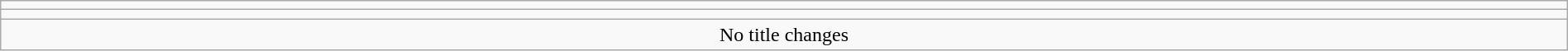<table class="wikitable" style="text-align:center; width:100%;">
<tr>
<td colspan=5></td>
</tr>
<tr>
<td colspan=5><strong></strong></td>
</tr>
<tr>
<td colspan="5">No title changes</td>
</tr>
</table>
